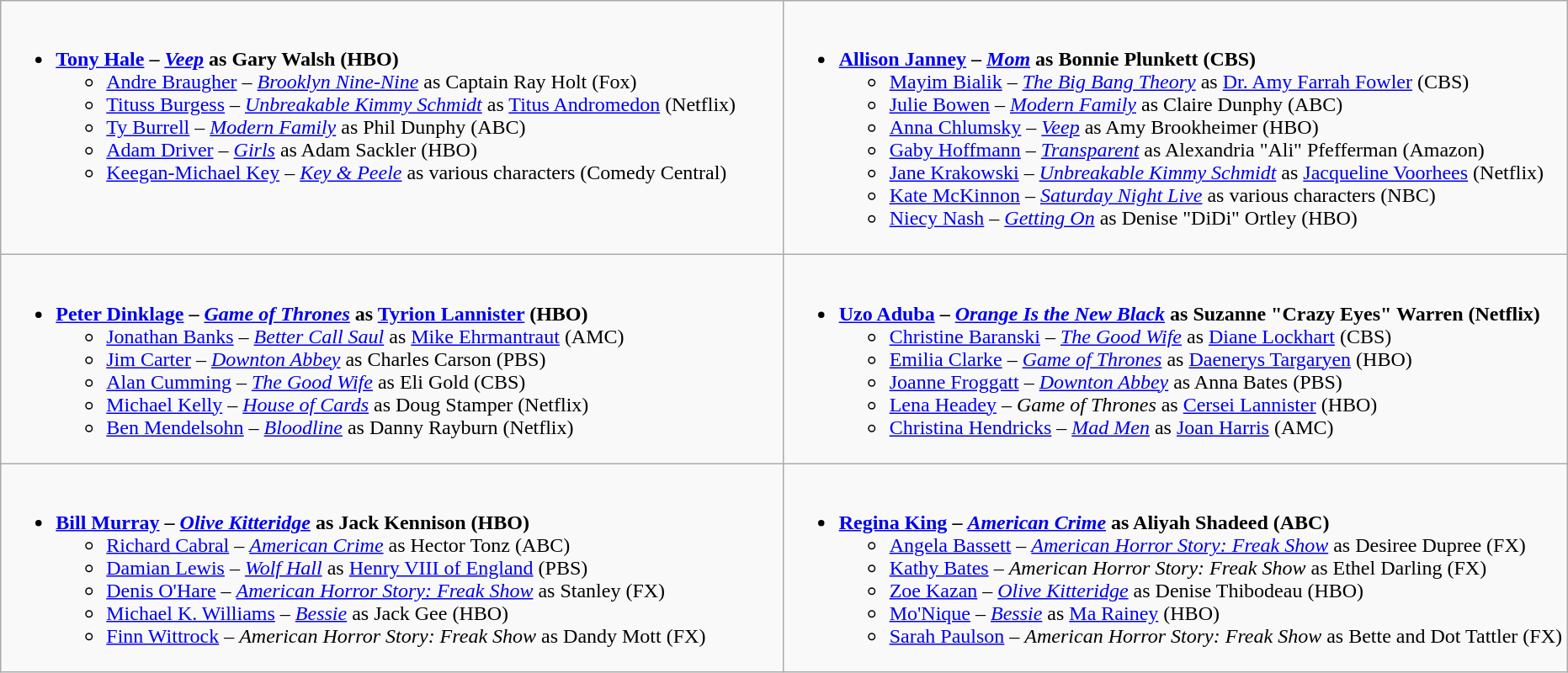<table class="wikitable">
<tr>
<td style="vertical-align:top;" width="50%"><br><ul><li><strong><a href='#'>Tony Hale</a> – <em><a href='#'>Veep</a></em> as Gary Walsh (HBO)</strong><ul><li><a href='#'>Andre Braugher</a> – <em><a href='#'>Brooklyn Nine-Nine</a></em> as Captain Ray Holt (Fox)</li><li><a href='#'>Tituss Burgess</a> – <em><a href='#'>Unbreakable Kimmy Schmidt</a></em> as <a href='#'>Titus Andromedon</a> (Netflix)</li><li><a href='#'>Ty Burrell</a> – <em><a href='#'>Modern Family</a></em> as Phil Dunphy (ABC)</li><li><a href='#'>Adam Driver</a> – <em><a href='#'>Girls</a></em> as Adam Sackler (HBO)</li><li><a href='#'>Keegan-Michael Key</a> – <em><a href='#'>Key & Peele</a></em> as various characters (Comedy Central)</li></ul></li></ul></td>
<td style="vertical-align:top;" width="50%"><br><ul><li><strong><a href='#'>Allison Janney</a> – <em><a href='#'>Mom</a></em> as Bonnie Plunkett (CBS)</strong><ul><li><a href='#'>Mayim Bialik</a> – <em><a href='#'>The Big Bang Theory</a></em> as <a href='#'>Dr. Amy Farrah Fowler</a> (CBS)</li><li><a href='#'>Julie Bowen</a> – <em><a href='#'>Modern Family</a></em> as Claire Dunphy (ABC)</li><li><a href='#'>Anna Chlumsky</a> – <em><a href='#'>Veep</a></em> as Amy Brookheimer (HBO)</li><li><a href='#'>Gaby Hoffmann</a> – <em><a href='#'>Transparent</a></em> as Alexandria "Ali" Pfefferman (Amazon)</li><li><a href='#'>Jane Krakowski</a> – <em><a href='#'>Unbreakable Kimmy Schmidt</a></em> as <a href='#'>Jacqueline Voorhees</a> (Netflix)</li><li><a href='#'>Kate McKinnon</a> – <em><a href='#'>Saturday Night Live</a></em> as various characters (NBC)</li><li><a href='#'>Niecy Nash</a> – <em><a href='#'>Getting On</a></em> as Denise "DiDi" Ortley (HBO)</li></ul></li></ul></td>
</tr>
<tr>
<td style="vertical-align:top;" width="50%"><br><ul><li><strong><a href='#'>Peter Dinklage</a> – <em><a href='#'>Game of Thrones</a></em> as <a href='#'>Tyrion Lannister</a> (HBO)</strong><ul><li><a href='#'>Jonathan Banks</a> – <em><a href='#'>Better Call Saul</a></em> as <a href='#'>Mike Ehrmantraut</a> (AMC)</li><li><a href='#'>Jim Carter</a> – <em><a href='#'>Downton Abbey</a></em> as Charles Carson (PBS)</li><li><a href='#'>Alan Cumming</a> – <em><a href='#'>The Good Wife</a></em> as Eli Gold (CBS)</li><li><a href='#'>Michael Kelly</a> – <em><a href='#'>House of Cards</a></em> as Doug Stamper (Netflix)</li><li><a href='#'>Ben Mendelsohn</a> – <em><a href='#'>Bloodline</a></em> as Danny Rayburn (Netflix)</li></ul></li></ul></td>
<td style="vertical-align:top;" width="50%"><br><ul><li><strong><a href='#'>Uzo Aduba</a> – <em><a href='#'>Orange Is the New Black</a></em> as Suzanne "Crazy Eyes" Warren (Netflix)</strong><ul><li><a href='#'>Christine Baranski</a> – <em><a href='#'>The Good Wife</a></em> as <a href='#'>Diane Lockhart</a> (CBS)</li><li><a href='#'>Emilia Clarke</a> – <em><a href='#'>Game of Thrones</a></em> as <a href='#'>Daenerys Targaryen</a> (HBO)</li><li><a href='#'>Joanne Froggatt</a> – <em><a href='#'>Downton Abbey</a></em> as Anna Bates (PBS)</li><li><a href='#'>Lena Headey</a> – <em>Game of Thrones</em> as <a href='#'>Cersei Lannister</a> (HBO)</li><li><a href='#'>Christina Hendricks</a> – <em><a href='#'>Mad Men</a></em> as <a href='#'>Joan Harris</a> (AMC)</li></ul></li></ul></td>
</tr>
<tr>
<td style="vertical-align:top;" width="50%"><br><ul><li><strong><a href='#'>Bill Murray</a> – <em><a href='#'>Olive Kitteridge</a></em> as Jack Kennison (HBO)</strong><ul><li><a href='#'>Richard Cabral</a> – <em><a href='#'>American Crime</a></em> as Hector Tonz (ABC)</li><li><a href='#'>Damian Lewis</a> – <em><a href='#'>Wolf Hall</a></em> as <a href='#'>Henry VIII of England</a> (PBS)</li><li><a href='#'>Denis O'Hare</a> – <em><a href='#'>American Horror Story: Freak Show</a></em> as Stanley (FX)</li><li><a href='#'>Michael K. Williams</a> – <em><a href='#'>Bessie</a></em> as Jack Gee (HBO)</li><li><a href='#'>Finn Wittrock</a> – <em>American Horror Story: Freak Show</em> as Dandy Mott (FX)</li></ul></li></ul></td>
<td style="vertical-align:top;" width="50%"><br><ul><li><strong><a href='#'>Regina King</a> – <em><a href='#'>American Crime</a></em> as Aliyah Shadeed (ABC)</strong><ul><li><a href='#'>Angela Bassett</a> – <em><a href='#'>American Horror Story: Freak Show</a></em> as Desiree Dupree (FX)</li><li><a href='#'>Kathy Bates</a> – <em>American Horror Story: Freak Show</em> as Ethel Darling (FX)</li><li><a href='#'>Zoe Kazan</a> – <em><a href='#'>Olive Kitteridge</a></em> as Denise Thibodeau (HBO)</li><li><a href='#'>Mo'Nique</a> – <em><a href='#'>Bessie</a></em> as <a href='#'>Ma Rainey</a> (HBO)</li><li><a href='#'>Sarah Paulson</a> – <em>American Horror Story: Freak Show</em> as Bette and Dot Tattler (FX)</li></ul></li></ul></td>
</tr>
</table>
